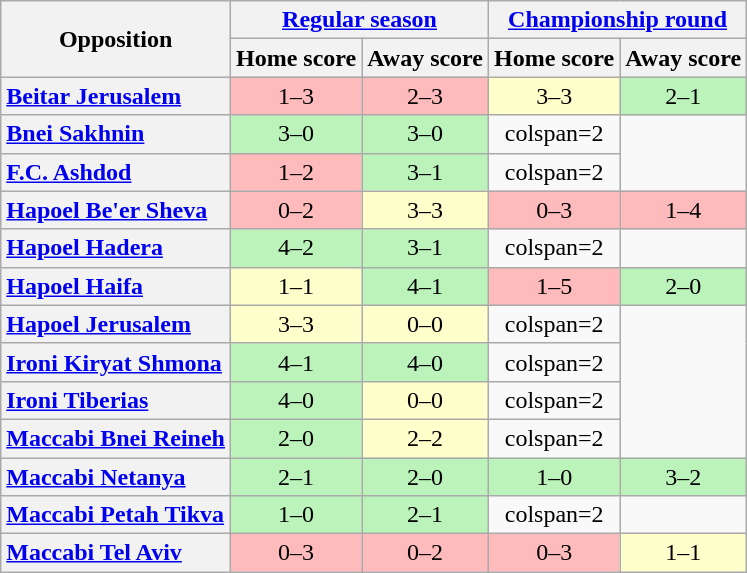<table class="wikitable" style="text-align: center;">
<tr>
<th rowspan=2>Opposition</th>
<th colspan=2><a href='#'>Regular season</a></th>
<th colspan=2><a href='#'>Championship round</a></th>
</tr>
<tr>
<th>Home score</th>
<th>Away score</th>
<th>Home score</th>
<th>Away score</th>
</tr>
<tr>
<th style="text-align:left"><a href='#'>Beitar Jerusalem</a></th>
<td bgcolor=#FFBBBB>1–3</td>
<td bgcolor=#FFBBBB>2–3</td>
<td bgcolor=#FFFFCC>3–3</td>
<td bgcolor=#BBF3BB>2–1</td>
</tr>
<tr>
<th style="text-align:left"><a href='#'>Bnei Sakhnin</a></th>
<td bgcolor=#BBF3BB>3–0</td>
<td bgcolor=#BBF3BB>3–0</td>
<td>colspan=2 </td>
</tr>
<tr>
<th style="text-align:left"><a href='#'>F.C. Ashdod</a></th>
<td bgcolor=#FFBBBB>1–2</td>
<td bgcolor=#BBF3BB>3–1</td>
<td>colspan=2 </td>
</tr>
<tr>
<th style="text-align:left"><a href='#'>Hapoel Be'er Sheva</a></th>
<td bgcolor=#FFBBBB>0–2</td>
<td bgcolor=#FFFFCC>3–3</td>
<td bgcolor=#FFBBBB>0–3</td>
<td bgcolor=#FFBBBB>1–4</td>
</tr>
<tr>
<th style="text-align:left"><a href='#'>Hapoel Hadera</a></th>
<td bgcolor=#BBF3BB>4–2</td>
<td bgcolor=#BBF3BB>3–1</td>
<td>colspan=2 </td>
</tr>
<tr>
<th style="text-align:left"><a href='#'>Hapoel Haifa</a></th>
<td bgcolor=#FFFFCC>1–1</td>
<td bgcolor=#BBF3BB>4–1</td>
<td bgcolor=#FFBBBB>1–5</td>
<td bgcolor=#BBF3BB>2–0</td>
</tr>
<tr>
<th style="text-align:left"><a href='#'>Hapoel Jerusalem</a></th>
<td bgcolor=#FFFFCC>3–3</td>
<td bgcolor=#FFFFCC>0–0</td>
<td>colspan=2 </td>
</tr>
<tr>
<th style="text-align:left"><a href='#'>Ironi Kiryat Shmona</a></th>
<td bgcolor=#BBF3BB>4–1</td>
<td bgcolor=#BBF3BB>4–0</td>
<td>colspan=2 </td>
</tr>
<tr>
<th style="text-align:left"><a href='#'>Ironi Tiberias</a></th>
<td bgcolor=#BBF3BB>4–0</td>
<td bgcolor=#FFFFCC>0–0</td>
<td>colspan=2 </td>
</tr>
<tr>
<th style="text-align:left"><a href='#'>Maccabi Bnei Reineh</a></th>
<td bgcolor=#BBF3BB>2–0</td>
<td bgcolor=#FFFFCC>2–2</td>
<td>colspan=2 </td>
</tr>
<tr>
<th style="text-align:left"><a href='#'>Maccabi Netanya</a></th>
<td bgcolor=#BBF3BB>2–1</td>
<td bgcolor=#BBF3BB>2–0</td>
<td bgcolor=#BBF3BB>1–0</td>
<td bgcolor=#BBF3BB>3–2</td>
</tr>
<tr>
<th style="text-align:left"><a href='#'>Maccabi Petah Tikva</a></th>
<td bgcolor=#BBF3BB>1–0</td>
<td bgcolor=#BBF3BB>2–1</td>
<td>colspan=2 </td>
</tr>
<tr>
<th style="text-align:left"><a href='#'>Maccabi Tel Aviv</a></th>
<td bgcolor=#FFBBBB>0–3</td>
<td bgcolor=#FFBBBB>0–2</td>
<td bgcolor=#FFBBBB>0–3</td>
<td bgcolor=#FFFFCC>1–1</td>
</tr>
</table>
